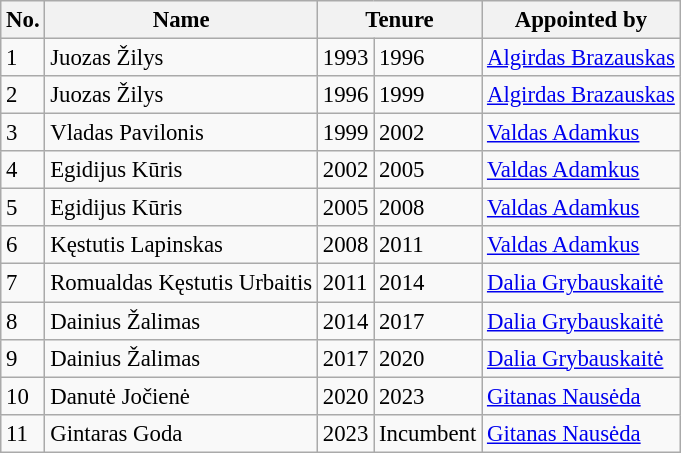<table class="wikitable sortable" style="font-size: 95%;">
<tr>
<th>No.</th>
<th>Name</th>
<th colspan=2>Tenure</th>
<th>Appointed by</th>
</tr>
<tr>
<td>1</td>
<td>Juozas Žilys</td>
<td>1993</td>
<td>1996</td>
<td><a href='#'>Algirdas Brazauskas</a></td>
</tr>
<tr>
<td>2</td>
<td>Juozas Žilys</td>
<td>1996</td>
<td>1999</td>
<td><a href='#'>Algirdas Brazauskas</a></td>
</tr>
<tr>
<td>3</td>
<td>Vladas Pavilonis</td>
<td>1999</td>
<td>2002</td>
<td><a href='#'>Valdas Adamkus</a></td>
</tr>
<tr>
<td>4</td>
<td>Egidijus Kūris</td>
<td>2002</td>
<td>2005</td>
<td><a href='#'>Valdas Adamkus</a></td>
</tr>
<tr>
<td>5</td>
<td>Egidijus Kūris</td>
<td>2005</td>
<td>2008</td>
<td><a href='#'>Valdas Adamkus</a></td>
</tr>
<tr>
<td>6</td>
<td>Kęstutis Lapinskas</td>
<td>2008</td>
<td>2011</td>
<td><a href='#'>Valdas Adamkus</a></td>
</tr>
<tr>
<td>7</td>
<td>Romualdas Kęstutis Urbaitis</td>
<td>2011</td>
<td>2014</td>
<td><a href='#'>Dalia Grybauskaitė</a></td>
</tr>
<tr>
<td>8</td>
<td>Dainius Žalimas</td>
<td>2014</td>
<td>2017</td>
<td><a href='#'>Dalia Grybauskaitė</a></td>
</tr>
<tr>
<td>9</td>
<td>Dainius Žalimas</td>
<td>2017</td>
<td>2020</td>
<td><a href='#'>Dalia Grybauskaitė</a></td>
</tr>
<tr>
<td>10</td>
<td>Danutė Jočienė</td>
<td>2020</td>
<td>2023</td>
<td><a href='#'>Gitanas Nausėda</a></td>
</tr>
<tr>
<td>11</td>
<td>Gintaras Goda</td>
<td>2023</td>
<td>Incumbent</td>
<td><a href='#'>Gitanas Nausėda</a></td>
</tr>
</table>
